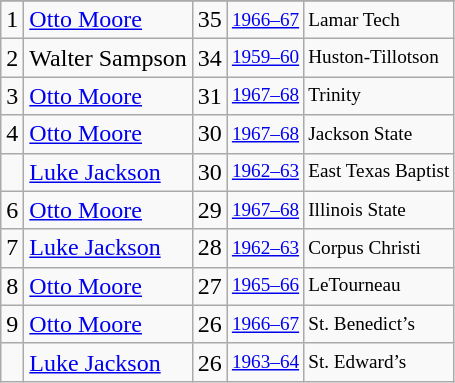<table class="wikitable">
<tr>
</tr>
<tr>
<td>1</td>
<td><a href='#'>Otto Moore</a></td>
<td>35</td>
<td style="font-size:80%;"><a href='#'>1966–67</a></td>
<td style="font-size:80%;">Lamar Tech</td>
</tr>
<tr>
<td>2</td>
<td>Walter Sampson</td>
<td>34</td>
<td style="font-size:80%;"><a href='#'>1959–60</a></td>
<td style="font-size:80%;">Huston-Tillotson</td>
</tr>
<tr>
<td>3</td>
<td><a href='#'>Otto Moore</a></td>
<td>31</td>
<td style="font-size:80%;"><a href='#'>1967–68</a></td>
<td style="font-size:80%;">Trinity</td>
</tr>
<tr>
<td>4</td>
<td><a href='#'>Otto Moore</a></td>
<td>30</td>
<td style="font-size:80%;"><a href='#'>1967–68</a></td>
<td style="font-size:80%;">Jackson State</td>
</tr>
<tr>
<td></td>
<td><a href='#'>Luke Jackson</a></td>
<td>30</td>
<td style="font-size:80%;"><a href='#'>1962–63</a></td>
<td style="font-size:80%;">East Texas Baptist</td>
</tr>
<tr>
<td>6</td>
<td><a href='#'>Otto Moore</a></td>
<td>29</td>
<td style="font-size:80%;"><a href='#'>1967–68</a></td>
<td style="font-size:80%;">Illinois State</td>
</tr>
<tr>
<td>7</td>
<td><a href='#'>Luke Jackson</a></td>
<td>28</td>
<td style="font-size:80%;"><a href='#'>1962–63</a></td>
<td style="font-size:80%;">Corpus Christi</td>
</tr>
<tr>
<td>8</td>
<td><a href='#'>Otto Moore</a></td>
<td>27</td>
<td style="font-size:80%;"><a href='#'>1965–66</a></td>
<td style="font-size:80%;">LeTourneau</td>
</tr>
<tr>
<td>9</td>
<td><a href='#'>Otto Moore</a></td>
<td>26</td>
<td style="font-size:80%;"><a href='#'>1966–67</a></td>
<td style="font-size:80%;">St. Benedict’s</td>
</tr>
<tr>
<td></td>
<td><a href='#'>Luke Jackson</a></td>
<td>26</td>
<td style="font-size:80%;"><a href='#'>1963–64</a></td>
<td style="font-size:80%;">St. Edward’s</td>
</tr>
</table>
